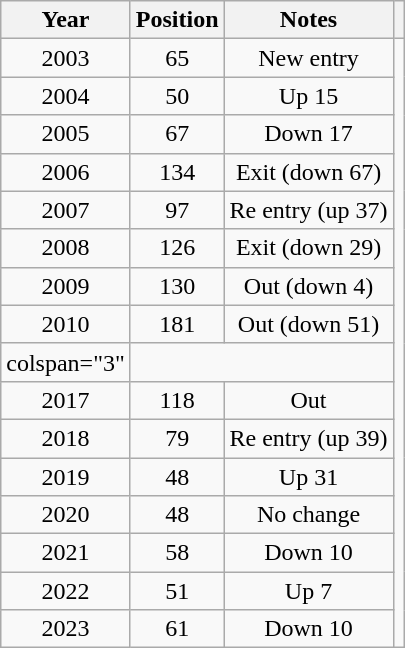<table class="wikitable plainrowheaders" style="text-align:center;">
<tr>
<th>Year</th>
<th>Position</th>
<th>Notes</th>
<th></th>
</tr>
<tr>
<td>2003</td>
<td>65</td>
<td>New entry</td>
<td rowspan="16"></td>
</tr>
<tr>
<td>2004</td>
<td>50</td>
<td>Up 15</td>
</tr>
<tr>
<td>2005</td>
<td>67</td>
<td>Down 17</td>
</tr>
<tr>
<td>2006</td>
<td>134</td>
<td>Exit (down 67)</td>
</tr>
<tr>
<td>2007</td>
<td>97</td>
<td>Re entry (up 37)</td>
</tr>
<tr>
<td>2008</td>
<td>126</td>
<td>Exit (down 29)</td>
</tr>
<tr>
<td>2009</td>
<td>130</td>
<td>Out (down 4)</td>
</tr>
<tr>
<td>2010</td>
<td>181</td>
<td>Out (down 51)</td>
</tr>
<tr>
<td>colspan="3" </td>
</tr>
<tr>
<td>2017</td>
<td>118</td>
<td>Out</td>
</tr>
<tr>
<td>2018</td>
<td>79</td>
<td>Re entry (up 39)</td>
</tr>
<tr>
<td>2019</td>
<td>48</td>
<td>Up 31</td>
</tr>
<tr>
<td>2020</td>
<td>48</td>
<td>No change</td>
</tr>
<tr>
<td>2021</td>
<td>58</td>
<td>Down 10</td>
</tr>
<tr>
<td>2022</td>
<td>51</td>
<td>Up 7</td>
</tr>
<tr>
<td>2023</td>
<td>61</td>
<td>Down 10</td>
</tr>
</table>
